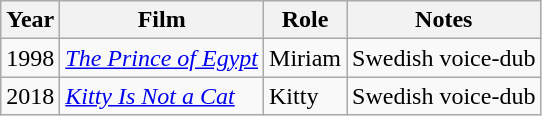<table class="wikitable">
<tr>
<th>Year</th>
<th>Film</th>
<th>Role</th>
<th>Notes</th>
</tr>
<tr>
<td>1998</td>
<td><em><a href='#'>The Prince of Egypt</a></em></td>
<td>Miriam</td>
<td>Swedish voice-dub</td>
</tr>
<tr>
<td>2018</td>
<td><em><a href='#'>Kitty Is Not a Cat</a></em></td>
<td>Kitty</td>
<td>Swedish voice-dub</td>
</tr>
</table>
